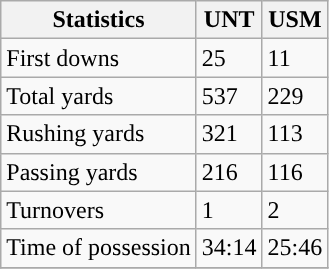<table class="wikitable">
<tr>
<th>Statistics</th>
<th>UNT</th>
<th>USM</th>
</tr>
<tr>
<td>First downs</td>
<td>25</td>
<td>11</td>
</tr>
<tr>
<td>Total yards</td>
<td>537</td>
<td>229</td>
</tr>
<tr>
<td>Rushing yards</td>
<td>321</td>
<td>113</td>
</tr>
<tr>
<td>Passing yards</td>
<td>216</td>
<td>116</td>
</tr>
<tr>
<td>Turnovers</td>
<td>1</td>
<td>2</td>
</tr>
<tr>
<td>Time of possession</td>
<td>34:14</td>
<td>25:46</td>
</tr>
<tr>
</tr>
</table>
